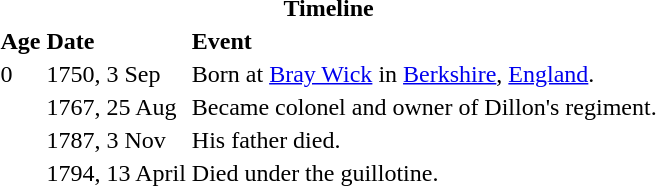<table>
<tr>
<th colspan=3>Timeline</th>
</tr>
<tr>
<th align="left">Age</th>
<th align="left">Date</th>
<th align="left">Event</th>
</tr>
<tr>
<td>0</td>
<td>1750, 3 Sep</td>
<td>Born at <a href='#'>Bray Wick</a> in <a href='#'>Berkshire</a>, <a href='#'>England</a>.</td>
</tr>
<tr>
<td></td>
<td>1767, 25 Aug</td>
<td>Became colonel and owner of Dillon's regiment.</td>
</tr>
<tr>
<td></td>
<td>1787, 3 Nov</td>
<td>His father died.</td>
</tr>
<tr>
<td></td>
<td>1794, 13 April</td>
<td>Died under the guillotine.</td>
</tr>
</table>
